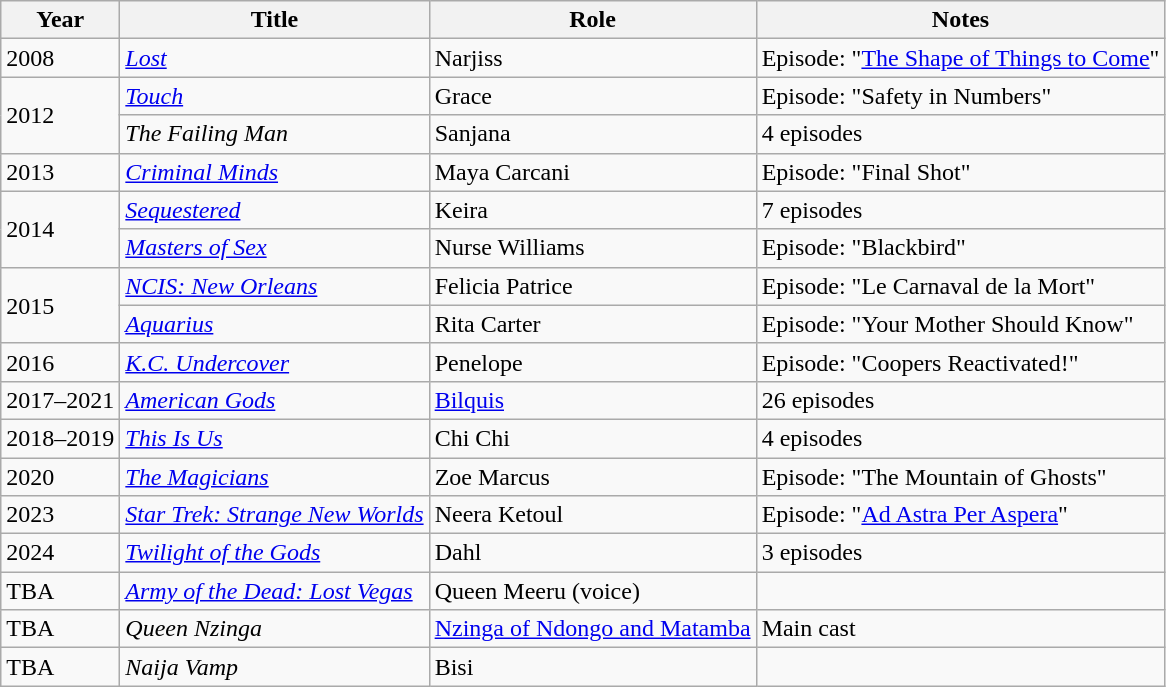<table class="wikitable sortable">
<tr>
<th>Year</th>
<th>Title</th>
<th>Role</th>
<th class="unsortable">Notes</th>
</tr>
<tr>
<td>2008</td>
<td><em><a href='#'>Lost</a></em></td>
<td>Narjiss</td>
<td>Episode: "<a href='#'>The Shape of Things to Come</a>"</td>
</tr>
<tr>
<td rowspan="2">2012</td>
<td><em><a href='#'>Touch</a></em></td>
<td>Grace</td>
<td>Episode: "Safety in Numbers"</td>
</tr>
<tr>
<td><em>The Failing Man</em></td>
<td>Sanjana</td>
<td>4 episodes</td>
</tr>
<tr>
<td>2013</td>
<td><em><a href='#'>Criminal Minds</a></em></td>
<td>Maya Carcani</td>
<td>Episode: "Final Shot"</td>
</tr>
<tr>
<td rowspan="2">2014</td>
<td><em><a href='#'>Sequestered</a></em></td>
<td>Keira</td>
<td>7 episodes</td>
</tr>
<tr>
<td><em><a href='#'>Masters of Sex</a></em></td>
<td>Nurse Williams</td>
<td>Episode: "Blackbird"</td>
</tr>
<tr>
<td rowspan="2">2015</td>
<td><em><a href='#'>NCIS: New Orleans</a></em></td>
<td>Felicia Patrice</td>
<td>Episode: "Le Carnaval de la Mort"</td>
</tr>
<tr>
<td><em><a href='#'>Aquarius</a></em></td>
<td>Rita Carter</td>
<td>Episode: "Your Mother Should Know"</td>
</tr>
<tr>
<td>2016</td>
<td><em><a href='#'>K.C. Undercover</a></em></td>
<td>Penelope</td>
<td>Episode: "Coopers Reactivated!"</td>
</tr>
<tr>
<td>2017–2021</td>
<td><em><a href='#'>American Gods</a></em></td>
<td><a href='#'>Bilquis</a></td>
<td>26 episodes</td>
</tr>
<tr>
<td>2018–2019</td>
<td><em><a href='#'>This Is Us</a></em></td>
<td>Chi Chi</td>
<td>4 episodes</td>
</tr>
<tr>
<td>2020</td>
<td><em><a href='#'>The Magicians</a></em></td>
<td>Zoe Marcus</td>
<td>Episode: "The Mountain of Ghosts"</td>
</tr>
<tr>
<td>2023</td>
<td><em><a href='#'>Star Trek: Strange New Worlds</a></em></td>
<td>Neera Ketoul</td>
<td>Episode: "<a href='#'>Ad Astra Per Aspera</a>"</td>
</tr>
<tr>
<td>2024</td>
<td><em><a href='#'>Twilight of the Gods</a></em></td>
<td>Dahl</td>
<td>3 episodes</td>
</tr>
<tr>
<td>TBA</td>
<td><em><a href='#'>Army of the Dead: Lost Vegas</a></em></td>
<td>Queen Meeru (voice)</td>
<td></td>
</tr>
<tr>
<td>TBA</td>
<td><em>Queen Nzinga</em></td>
<td><a href='#'>Nzinga of Ndongo and Matamba</a></td>
<td>Main cast</td>
</tr>
<tr>
<td>TBA</td>
<td><em>Naija Vamp</em></td>
<td>Bisi</td>
<td></td>
</tr>
</table>
